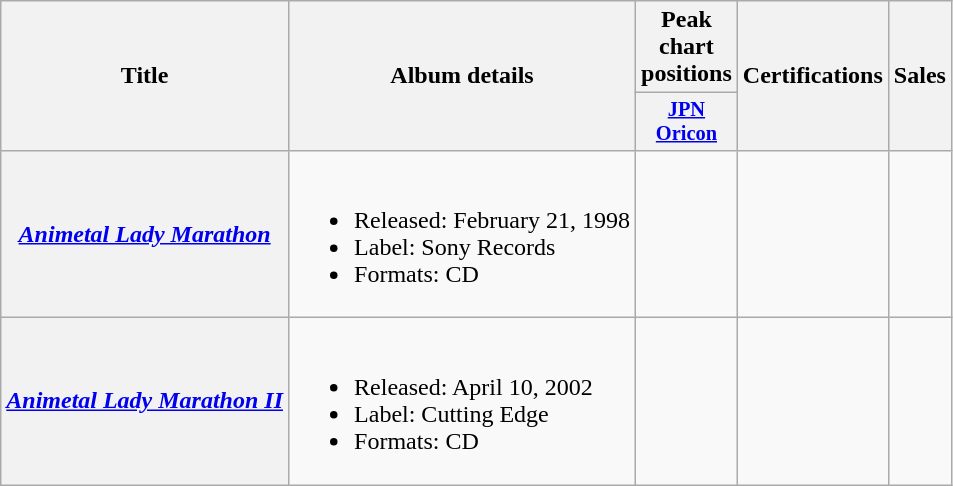<table class="wikitable plainrowheaders">
<tr>
<th scope="col" rowspan="2">Title</th>
<th scope="col" rowspan="2">Album details</th>
<th scope="col">Peak chart positions</th>
<th scope="col" rowspan="2">Certifications</th>
<th scope="col" rowspan="2">Sales</th>
</tr>
<tr>
<th scope="col" style="width:4em;font-size:85%"><a href='#'>JPN<br>Oricon</a><br></th>
</tr>
<tr>
<th scope="row"><em><a href='#'>Animetal Lady Marathon</a></em></th>
<td><br><ul><li>Released: February 21, 1998</li><li>Label: Sony Records</li><li>Formats: CD</li></ul></td>
<td align="center"></td>
<td></td>
<td></td>
</tr>
<tr>
<th scope="row"><em><a href='#'>Animetal Lady Marathon II</a></em></th>
<td><br><ul><li>Released: April 10, 2002</li><li>Label: Cutting Edge</li><li>Formats: CD</li></ul></td>
<td align="center"></td>
<td></td>
<td></td>
</tr>
</table>
